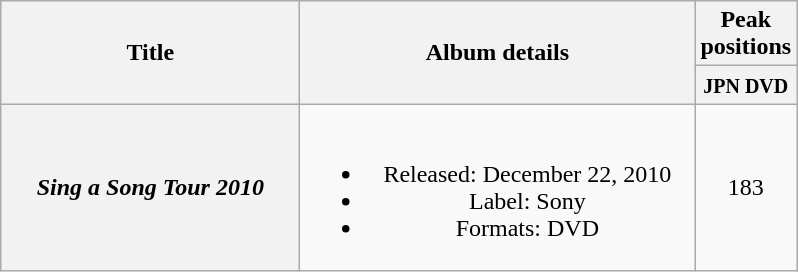<table class="wikitable plainrowheaders" style="text-align:center;">
<tr>
<th style="width:12em;" rowspan="2">Title</th>
<th style="width:16em;" rowspan="2">Album details</th>
<th colspan="1">Peak positions</th>
</tr>
<tr>
<th style="width:2.5em;"><small>JPN DVD</small><br></th>
</tr>
<tr>
<th scope="row"><em>Sing a Song Tour 2010</em></th>
<td><br><ul><li>Released: December 22, 2010</li><li>Label: Sony</li><li>Formats: DVD</li></ul></td>
<td>183</td>
</tr>
</table>
